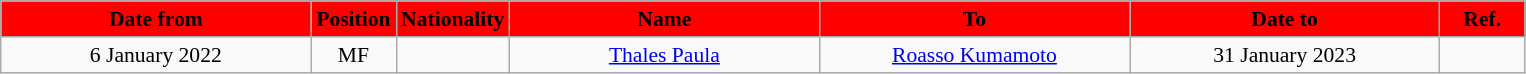<table class="wikitable" style="text-align:center; font-size:90%; ">
<tr>
<th style="background:#FF0000; color:#000000; width:200px;">Date from</th>
<th style="background:#FF0000; color:#000000; width:50px;">Position</th>
<th style="background:#FF0000; color:#000000; width:50px;">Nationality</th>
<th style="background:#FF0000; color:#000000; width:200px;">Name</th>
<th style="background:#FF0000; color:#000000; width:200px;">To</th>
<th style="background:#FF0000; color:#000000; width:200px;">Date to</th>
<th style="background:#FF0000; color:#000000; width:50px;">Ref.</th>
</tr>
<tr>
<td>6 January 2022</td>
<td>MF</td>
<td></td>
<td><a href='#'>Thales Paula</a></td>
<td><a href='#'>Roasso Kumamoto</a></td>
<td>31 January 2023</td>
<td></td>
</tr>
</table>
